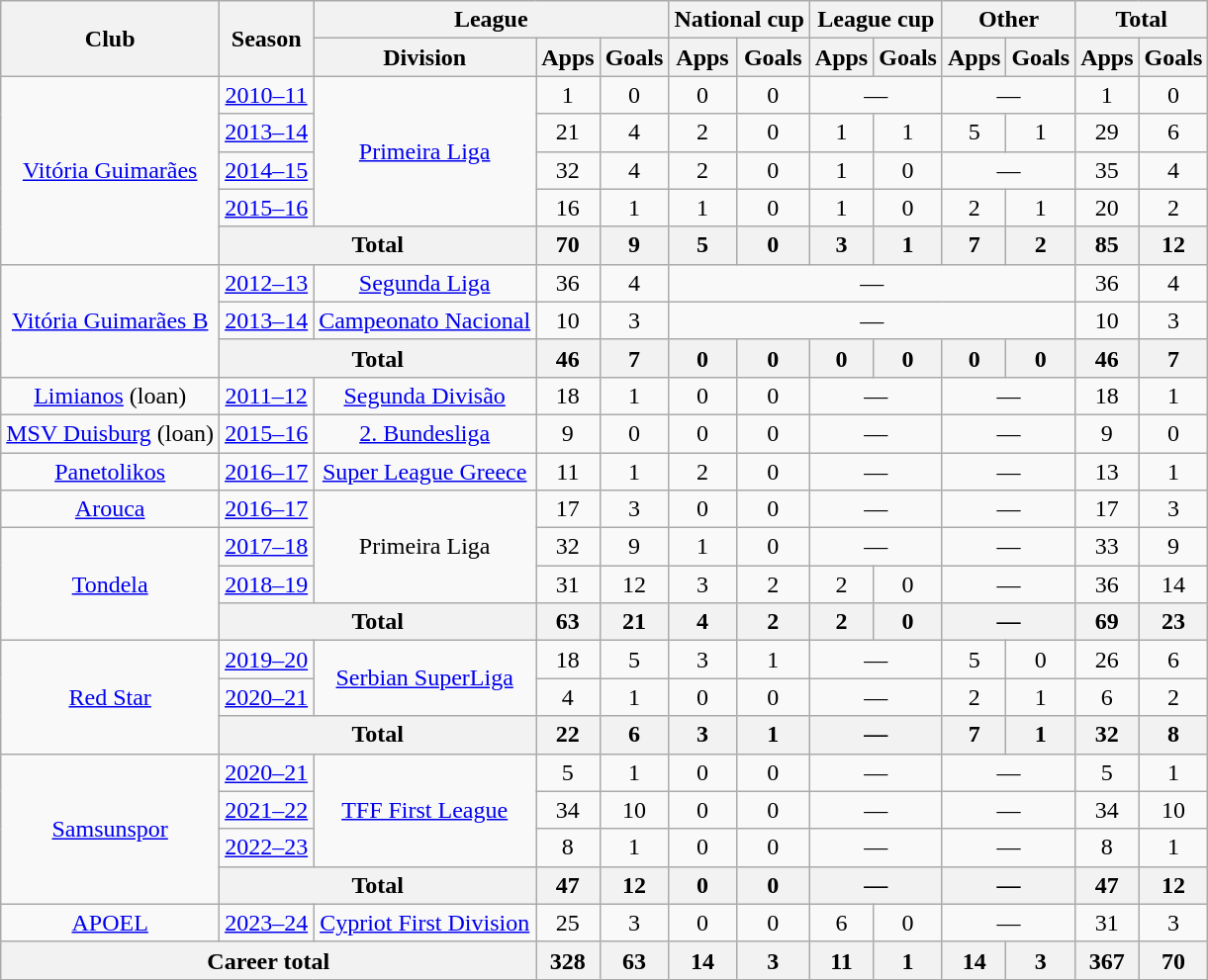<table class="wikitable" style="text-align:center">
<tr>
<th rowspan="2">Club</th>
<th rowspan="2">Season</th>
<th colspan="3">League</th>
<th colspan="2">National cup</th>
<th colspan="2">League cup</th>
<th colspan="2">Other</th>
<th colspan="2">Total</th>
</tr>
<tr>
<th>Division</th>
<th>Apps</th>
<th>Goals</th>
<th>Apps</th>
<th>Goals</th>
<th>Apps</th>
<th>Goals</th>
<th>Apps</th>
<th>Goals</th>
<th>Apps</th>
<th>Goals</th>
</tr>
<tr>
<td rowspan="5"><a href='#'>Vitória Guimarães</a></td>
<td><a href='#'>2010–11</a></td>
<td rowspan="4"><a href='#'>Primeira Liga</a></td>
<td>1</td>
<td>0</td>
<td>0</td>
<td>0</td>
<td colspan="2">—</td>
<td colspan="2">—</td>
<td>1</td>
<td>0</td>
</tr>
<tr>
<td><a href='#'>2013–14</a></td>
<td>21</td>
<td>4</td>
<td>2</td>
<td>0</td>
<td>1</td>
<td>1</td>
<td>5</td>
<td>1</td>
<td>29</td>
<td>6</td>
</tr>
<tr>
<td><a href='#'>2014–15</a></td>
<td>32</td>
<td>4</td>
<td>2</td>
<td>0</td>
<td>1</td>
<td>0</td>
<td colspan="2">—</td>
<td>35</td>
<td>4</td>
</tr>
<tr>
<td><a href='#'>2015–16</a></td>
<td>16</td>
<td>1</td>
<td>1</td>
<td>0</td>
<td>1</td>
<td>0</td>
<td>2</td>
<td>1</td>
<td>20</td>
<td>2</td>
</tr>
<tr>
<th colspan="2">Total</th>
<th>70</th>
<th>9</th>
<th>5</th>
<th>0</th>
<th>3</th>
<th>1</th>
<th>7</th>
<th>2</th>
<th>85</th>
<th>12</th>
</tr>
<tr>
<td rowspan="3"><a href='#'>Vitória Guimarães B</a></td>
<td><a href='#'>2012–13</a></td>
<td><a href='#'>Segunda Liga</a></td>
<td>36</td>
<td>4</td>
<td colspan=6>—</td>
<td>36</td>
<td>4</td>
</tr>
<tr>
<td><a href='#'>2013–14</a></td>
<td><a href='#'>Campeonato Nacional</a></td>
<td>10</td>
<td>3</td>
<td colspan=6>—</td>
<td>10</td>
<td>3</td>
</tr>
<tr>
<th colspan="2">Total</th>
<th>46</th>
<th>7</th>
<th>0</th>
<th>0</th>
<th>0</th>
<th>0</th>
<th>0</th>
<th>0</th>
<th>46</th>
<th>7</th>
</tr>
<tr>
<td><a href='#'>Limianos</a> (loan)</td>
<td><a href='#'>2011–12</a></td>
<td><a href='#'>Segunda Divisão</a></td>
<td>18</td>
<td>1</td>
<td>0</td>
<td>0</td>
<td colspan="2">—</td>
<td colspan="2">—</td>
<td>18</td>
<td>1</td>
</tr>
<tr>
<td><a href='#'>MSV Duisburg</a> (loan)</td>
<td><a href='#'>2015–16</a></td>
<td><a href='#'>2. Bundesliga</a></td>
<td>9</td>
<td>0</td>
<td>0</td>
<td>0</td>
<td colspan="2">—</td>
<td colspan="2">—</td>
<td>9</td>
<td>0</td>
</tr>
<tr>
<td><a href='#'>Panetolikos</a></td>
<td><a href='#'>2016–17</a></td>
<td><a href='#'>Super League Greece</a></td>
<td>11</td>
<td>1</td>
<td>2</td>
<td>0</td>
<td colspan="2">—</td>
<td colspan="2">—</td>
<td>13</td>
<td>1</td>
</tr>
<tr>
<td><a href='#'>Arouca</a></td>
<td><a href='#'>2016–17</a></td>
<td rowspan="3">Primeira Liga</td>
<td>17</td>
<td>3</td>
<td>0</td>
<td>0</td>
<td colspan="2">—</td>
<td colspan="2">—</td>
<td>17</td>
<td>3</td>
</tr>
<tr>
<td rowspan="3"><a href='#'>Tondela</a></td>
<td><a href='#'>2017–18</a></td>
<td>32</td>
<td>9</td>
<td>1</td>
<td>0</td>
<td colspan="2">—</td>
<td colspan="2">—</td>
<td>33</td>
<td>9</td>
</tr>
<tr>
<td><a href='#'>2018–19</a></td>
<td>31</td>
<td>12</td>
<td>3</td>
<td>2</td>
<td>2</td>
<td>0</td>
<td colspan="2">—</td>
<td>36</td>
<td>14</td>
</tr>
<tr>
<th colspan="2">Total</th>
<th>63</th>
<th>21</th>
<th>4</th>
<th>2</th>
<th>2</th>
<th>0</th>
<th colspan="2">—</th>
<th>69</th>
<th>23</th>
</tr>
<tr>
<td rowspan="3"><a href='#'>Red Star</a></td>
<td><a href='#'>2019–20</a></td>
<td rowspan="2"><a href='#'>Serbian SuperLiga</a></td>
<td>18</td>
<td>5</td>
<td>3</td>
<td>1</td>
<td colspan="2">—</td>
<td>5</td>
<td>0</td>
<td>26</td>
<td>6</td>
</tr>
<tr>
<td><a href='#'>2020–21</a></td>
<td>4</td>
<td>1</td>
<td>0</td>
<td>0</td>
<td colspan="2">—</td>
<td>2</td>
<td>1</td>
<td>6</td>
<td>2</td>
</tr>
<tr>
<th colspan="2">Total</th>
<th>22</th>
<th>6</th>
<th>3</th>
<th>1</th>
<th colspan="2">—</th>
<th>7</th>
<th>1</th>
<th>32</th>
<th>8</th>
</tr>
<tr>
<td rowspan="4"><a href='#'>Samsunspor</a></td>
<td><a href='#'>2020–21</a></td>
<td rowspan="3"><a href='#'>TFF First League</a></td>
<td>5</td>
<td>1</td>
<td>0</td>
<td>0</td>
<td colspan="2">—</td>
<td colspan="2">—</td>
<td>5</td>
<td>1</td>
</tr>
<tr>
<td><a href='#'>2021–22</a></td>
<td>34</td>
<td>10</td>
<td>0</td>
<td>0</td>
<td colspan="2">—</td>
<td colspan="2">—</td>
<td>34</td>
<td>10</td>
</tr>
<tr>
<td><a href='#'>2022–23</a></td>
<td>8</td>
<td>1</td>
<td>0</td>
<td>0</td>
<td colspan="2">—</td>
<td colspan="2">—</td>
<td>8</td>
<td>1</td>
</tr>
<tr>
<th colspan="2">Total</th>
<th>47</th>
<th>12</th>
<th>0</th>
<th>0</th>
<th colspan="2">—</th>
<th colspan="2">—</th>
<th>47</th>
<th>12</th>
</tr>
<tr>
<td><a href='#'>APOEL</a></td>
<td><a href='#'>2023–24</a></td>
<td><a href='#'>Cypriot First Division</a></td>
<td>25</td>
<td>3</td>
<td>0</td>
<td>0</td>
<td>6</td>
<td>0</td>
<td colspan="2">—</td>
<td>31</td>
<td>3</td>
</tr>
<tr>
<th colspan="3">Career total</th>
<th>328</th>
<th>63</th>
<th>14</th>
<th>3</th>
<th>11</th>
<th>1</th>
<th>14</th>
<th>3</th>
<th>367</th>
<th>70</th>
</tr>
</table>
